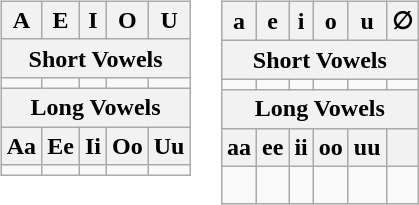<table>
<tr style="vertical-align: top;">
<td><br><table class="wikitable" style="text-align:center;">
<tr>
<th>A</th>
<th>E</th>
<th>I</th>
<th>O</th>
<th>U</th>
</tr>
<tr>
<th colspan="5">Short Vowels</th>
</tr>
<tr dir="rtl">
<td><span></span></td>
<td><span></span></td>
<td><span></span></td>
<td><span></span></td>
<td><span></span></td>
</tr>
<tr>
<th colspan="5">Long Vowels</th>
</tr>
<tr>
<th>Aa</th>
<th>Ee</th>
<th>Ii</th>
<th>Oo</th>
<th>Uu</th>
</tr>
<tr dir="rtl">
<td><span></span></td>
<td><span></span></td>
<td><span></span></td>
<td><span></span></td>
<td><span></span></td>
</tr>
</table>
</td>
<td><br><table class="wikitable" style="text-align:center;">
<tr>
<th>a</th>
<th>e</th>
<th>i</th>
<th>o</th>
<th>u</th>
<th>∅</th>
</tr>
<tr>
<th colspan="6">Short Vowels</th>
</tr>
<tr dir="rtl">
<td><span></span></td>
<td><span></span></td>
<td><span></span></td>
<td><span></span></td>
<td><span></span></td>
<td><span></span></td>
</tr>
<tr>
<th colspan="6">Long Vowels</th>
</tr>
<tr>
<th>aa</th>
<th>ee</th>
<th>ii</th>
<th>oo</th>
<th>uu</th>
<th></th>
</tr>
<tr dir="rtl">
<td><span></span></td>
<td><span><br></span></td>
<td><span><br></span></td>
<td><span></span></td>
<td><span></span></td>
</tr>
</table>
</td>
</tr>
</table>
